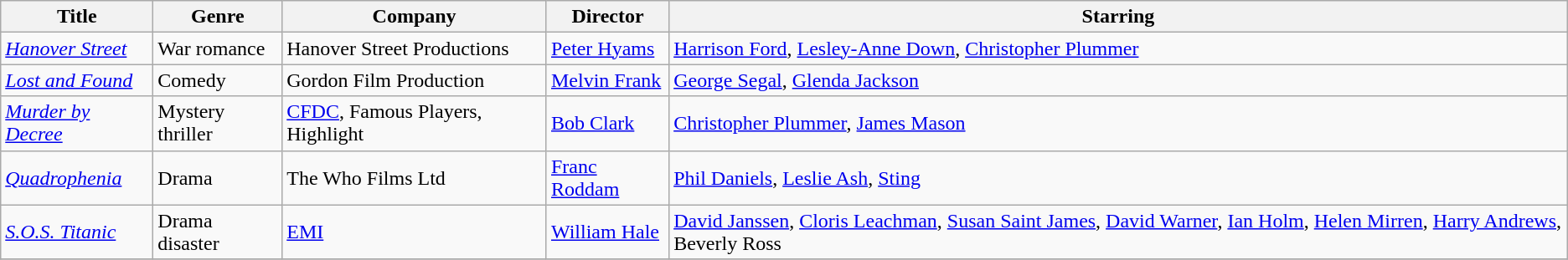<table class="wikitable unsortable">
<tr>
<th>Title</th>
<th>Genre</th>
<th>Company</th>
<th>Director</th>
<th>Starring</th>
</tr>
<tr>
<td><em><a href='#'>Hanover Street</a></em></td>
<td>War romance</td>
<td>Hanover Street Productions</td>
<td><a href='#'>Peter Hyams</a></td>
<td><a href='#'>Harrison Ford</a>, <a href='#'>Lesley-Anne Down</a>, <a href='#'>Christopher Plummer</a></td>
</tr>
<tr>
<td><em><a href='#'>Lost and Found</a></em></td>
<td>Comedy</td>
<td>Gordon Film Production</td>
<td><a href='#'>Melvin Frank</a></td>
<td><a href='#'>George Segal</a>, <a href='#'>Glenda Jackson</a></td>
</tr>
<tr>
<td><em><a href='#'>Murder by Decree</a></em></td>
<td>Mystery thriller</td>
<td><a href='#'>CFDC</a>, Famous Players, Highlight</td>
<td><a href='#'>Bob Clark</a></td>
<td><a href='#'>Christopher Plummer</a>, <a href='#'>James Mason</a></td>
</tr>
<tr>
<td><em><a href='#'>Quadrophenia</a></em></td>
<td>Drama</td>
<td>The Who Films Ltd</td>
<td><a href='#'>Franc Roddam</a></td>
<td><a href='#'>Phil Daniels</a>, <a href='#'>Leslie Ash</a>, <a href='#'>Sting</a></td>
</tr>
<tr>
<td><em><a href='#'>S.O.S. Titanic</a></em></td>
<td>Drama disaster</td>
<td><a href='#'>EMI</a></td>
<td><a href='#'>William Hale</a></td>
<td><a href='#'>David Janssen</a>, <a href='#'>Cloris Leachman</a>, <a href='#'>Susan Saint James</a>, <a href='#'>David Warner</a>, <a href='#'>Ian Holm</a>, <a href='#'>Helen Mirren</a>, <a href='#'>Harry Andrews</a>, Beverly Ross</td>
</tr>
<tr>
</tr>
</table>
